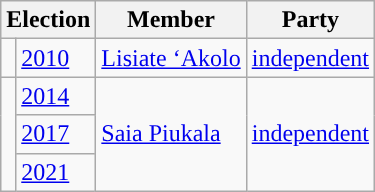<table class="wikitable">
<tr>
<th colspan="2">Election</th>
<th>Member</th>
<th>Party</th>
</tr>
<tr>
<td style="background-color: "></td>
<td><a href='#'>2010</a></td>
<td><a href='#'>Lisiate ‘Akolo</a></td>
<td><a href='#'>independent</a></td>
</tr>
<tr>
<td rowspan="3" style="background-color: "></td>
<td><a href='#'>2014</a></td>
<td rowspan= "3"><a href='#'>Saia Piukala</a></td>
<td rowspan= "3"><a href='#'>independent</a></td>
</tr>
<tr>
<td><a href='#'>2017</a></td>
</tr>
<tr>
<td><a href='#'>2021</a></td>
</tr>
</table>
